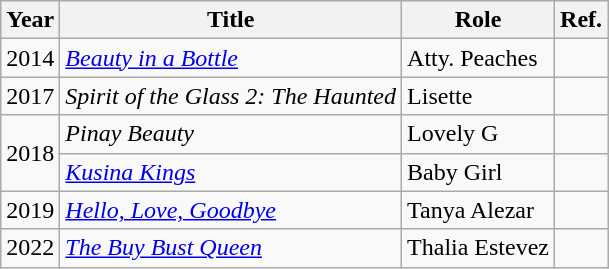<table class="wikitable sortable">
<tr>
<th>Year</th>
<th>Title</th>
<th>Role</th>
<th>Ref.</th>
</tr>
<tr>
<td>2014</td>
<td><em><a href='#'>Beauty in a Bottle</a> </em></td>
<td>Atty. Peaches</td>
<td></td>
</tr>
<tr>
<td>2017</td>
<td><em>Spirit of the Glass 2: The Haunted</em></td>
<td>Lisette</td>
<td></td>
</tr>
<tr>
<td rowspan="2">2018</td>
<td><em>Pinay Beauty</em></td>
<td>Lovely G</td>
<td></td>
</tr>
<tr>
<td><em><a href='#'>Kusina Kings</a></em></td>
<td>Baby Girl</td>
<td></td>
</tr>
<tr>
<td>2019</td>
<td><em><a href='#'>Hello, Love, Goodbye</a></em></td>
<td>Tanya Alezar</td>
<td></td>
</tr>
<tr>
<td>2022</td>
<td><em><a href='#'>The Buy Bust Queen</a></em></td>
<td>Thalia Estevez</td>
<td></td>
</tr>
</table>
